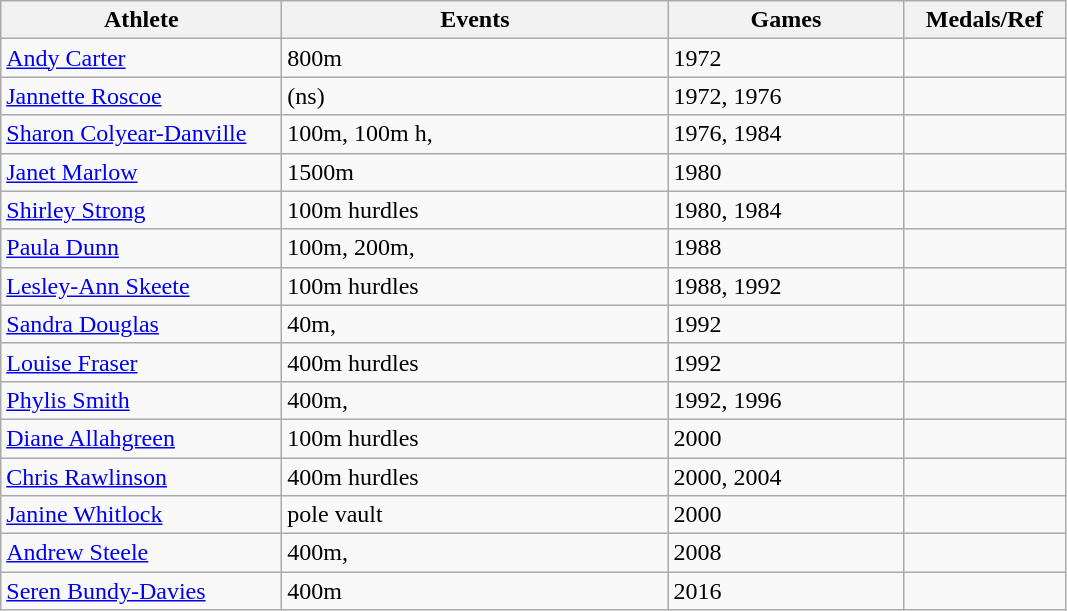<table class="wikitable">
<tr>
<th width=180>Athlete</th>
<th width=250>Events</th>
<th width=150>Games</th>
<th width=100>Medals/Ref</th>
</tr>
<tr>
<td><a href='#'>Andy Carter</a></td>
<td>800m</td>
<td>1972</td>
<td></td>
</tr>
<tr>
<td><a href='#'>Jannette Roscoe</a></td>
<td> (ns)</td>
<td>1972, 1976</td>
<td></td>
</tr>
<tr>
<td><a href='#'>Sharon Colyear-Danville</a></td>
<td>100m, 100m h, </td>
<td>1976, 1984</td>
<td></td>
</tr>
<tr>
<td><a href='#'>Janet Marlow</a></td>
<td>1500m</td>
<td>1980</td>
</tr>
<tr>
<td><a href='#'>Shirley Strong</a></td>
<td>100m hurdles</td>
<td>1980, 1984</td>
<td></td>
</tr>
<tr>
<td><a href='#'>Paula Dunn</a></td>
<td>100m, 200m, </td>
<td>1988</td>
<td></td>
</tr>
<tr>
<td><a href='#'>Lesley-Ann Skeete</a></td>
<td>100m hurdles</td>
<td>1988, 1992</td>
<td></td>
</tr>
<tr>
<td><a href='#'>Sandra Douglas</a></td>
<td>40m, </td>
<td>1992</td>
<td></td>
</tr>
<tr>
<td><a href='#'>Louise Fraser</a></td>
<td>400m hurdles</td>
<td>1992</td>
<td></td>
</tr>
<tr>
<td><a href='#'>Phylis Smith</a></td>
<td>400m, </td>
<td>1992, 1996</td>
<td></td>
</tr>
<tr>
<td><a href='#'>Diane Allahgreen</a></td>
<td>100m hurdles</td>
<td>2000</td>
<td></td>
</tr>
<tr>
<td><a href='#'>Chris Rawlinson</a></td>
<td>400m hurdles</td>
<td>2000, 2004</td>
<td></td>
</tr>
<tr>
<td><a href='#'>Janine Whitlock</a></td>
<td>pole vault</td>
<td>2000</td>
<td></td>
</tr>
<tr>
<td><a href='#'>Andrew Steele</a></td>
<td>400m, </td>
<td>2008</td>
<td></td>
</tr>
<tr>
<td><a href='#'>Seren Bundy-Davies</a></td>
<td>400m</td>
<td>2016</td>
<td></td>
</tr>
</table>
